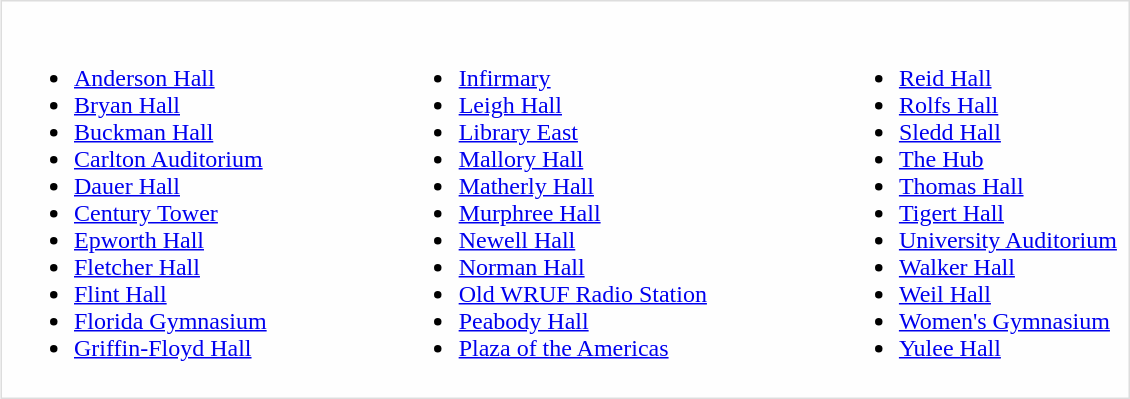<table style="border:1px solid #dddddd; background-color:#fefefe; padding:5px; margin:5px">
<tr>
<td><br><ul><li><a href='#'>Anderson Hall</a></li><li><a href='#'>Bryan Hall</a></li><li><a href='#'>Buckman Hall</a></li><li><a href='#'>Carlton Auditorium</a></li><li><a href='#'>Dauer Hall</a></li><li><a href='#'>Century Tower</a></li><li><a href='#'>Epworth Hall</a></li><li><a href='#'>Fletcher Hall</a></li><li><a href='#'>Flint Hall</a></li><li><a href='#'>Florida Gymnasium</a></li><li><a href='#'>Griffin-Floyd Hall</a></li></ul></td>
<td width='80'></td>
<td><br><ul><li><a href='#'>Infirmary</a></li><li><a href='#'>Leigh Hall</a></li><li><a href='#'>Library East</a></li><li><a href='#'>Mallory Hall</a></li><li><a href='#'>Matherly Hall</a></li><li><a href='#'>Murphree Hall</a></li><li><a href='#'>Newell Hall</a></li><li><a href='#'>Norman Hall</a></li><li><a href='#'>Old WRUF Radio Station</a></li><li><a href='#'>Peabody Hall</a></li><li><a href='#'>Plaza of the Americas</a></li></ul></td>
<td width='80'></td>
<td><br><ul><li><a href='#'>Reid Hall</a></li><li><a href='#'>Rolfs Hall</a></li><li><a href='#'>Sledd Hall</a></li><li><a href='#'>The Hub</a></li><li><a href='#'>Thomas Hall</a></li><li><a href='#'>Tigert Hall</a></li><li><a href='#'>University Auditorium</a></li><li><a href='#'>Walker Hall</a></li><li><a href='#'>Weil Hall</a></li><li><a href='#'>Women's Gymnasium</a></li><li><a href='#'>Yulee Hall</a></li></ul></td>
</tr>
</table>
